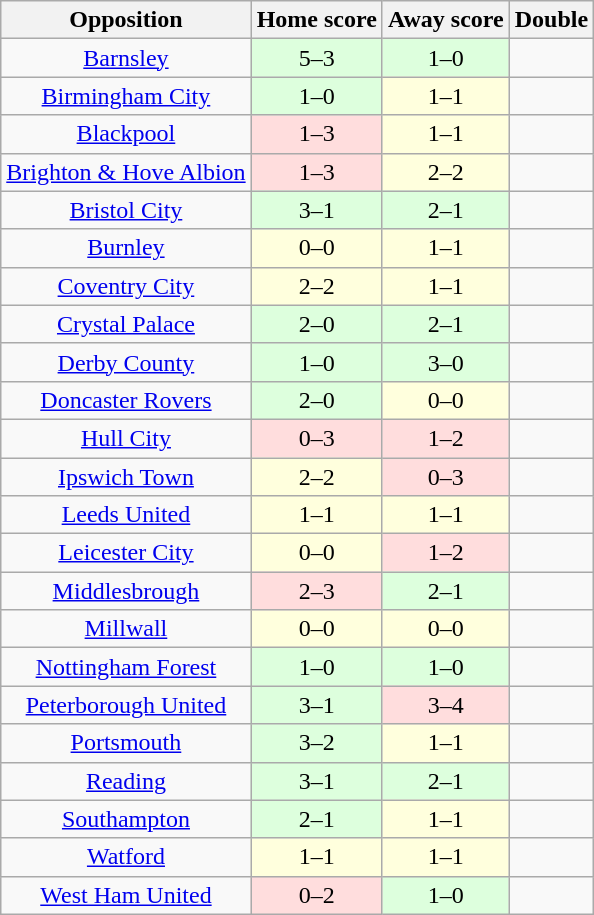<table class="wikitable" style="text-align: center;">
<tr>
<th>Opposition</th>
<th>Home score</th>
<th>Away score</th>
<th>Double</th>
</tr>
<tr>
<td><a href='#'>Barnsley</a></td>
<td style="background:#dfd;">5–3</td>
<td style="background:#dfd;">1–0</td>
<td></td>
</tr>
<tr>
<td><a href='#'>Birmingham City</a></td>
<td style="background:#dfd;">1–0</td>
<td style="background:#ffd;">1–1</td>
<td></td>
</tr>
<tr>
<td><a href='#'>Blackpool</a></td>
<td style="background:#fdd;">1–3</td>
<td style="background:#ffd;">1–1</td>
<td></td>
</tr>
<tr>
<td><a href='#'>Brighton & Hove Albion</a></td>
<td style="background:#fdd;">1–3</td>
<td style="background:#ffd;">2–2</td>
<td></td>
</tr>
<tr>
<td><a href='#'>Bristol City</a></td>
<td style="background:#dfd;">3–1</td>
<td style="background:#dfd;">2–1</td>
<td></td>
</tr>
<tr>
<td><a href='#'>Burnley</a></td>
<td style="background:#ffd;">0–0</td>
<td style="background:#ffd;">1–1</td>
<td></td>
</tr>
<tr>
<td><a href='#'>Coventry City</a></td>
<td style="background:#ffd;">2–2</td>
<td style="background:#ffd;">1–1</td>
<td></td>
</tr>
<tr>
<td><a href='#'>Crystal Palace</a></td>
<td style="background:#dfd;">2–0</td>
<td style="background:#dfd;">2–1</td>
<td></td>
</tr>
<tr>
<td><a href='#'>Derby County</a></td>
<td style="background:#dfd;">1–0</td>
<td style="background:#dfd;">3–0</td>
<td></td>
</tr>
<tr>
<td><a href='#'>Doncaster Rovers</a></td>
<td style="background:#dfd;">2–0</td>
<td style="background:#ffd;">0–0</td>
<td></td>
</tr>
<tr>
<td><a href='#'>Hull City</a></td>
<td style="background:#fdd;">0–3</td>
<td style="background:#fdd;">1–2</td>
<td></td>
</tr>
<tr>
<td><a href='#'>Ipswich Town</a></td>
<td style="background:#ffd;">2–2</td>
<td style="background:#fdd;">0–3</td>
<td></td>
</tr>
<tr>
<td><a href='#'>Leeds United</a></td>
<td style="background:#ffd;">1–1</td>
<td style="background:#ffd;">1–1</td>
<td></td>
</tr>
<tr>
<td><a href='#'>Leicester City</a></td>
<td style="background:#ffd;">0–0</td>
<td style="background:#fdd;">1–2</td>
<td></td>
</tr>
<tr>
<td><a href='#'>Middlesbrough</a></td>
<td style="background:#fdd;">2–3</td>
<td style="background:#dfd;">2–1</td>
<td></td>
</tr>
<tr>
<td><a href='#'>Millwall</a></td>
<td style="background:#ffd;">0–0</td>
<td style="background:#ffd;">0–0</td>
<td></td>
</tr>
<tr>
<td><a href='#'>Nottingham Forest</a></td>
<td style="background:#dfd;">1–0</td>
<td style="background:#dfd;">1–0</td>
<td></td>
</tr>
<tr>
<td><a href='#'>Peterborough United</a></td>
<td style="background:#dfd;">3–1</td>
<td style="background:#fdd;">3–4</td>
<td></td>
</tr>
<tr>
<td><a href='#'>Portsmouth</a></td>
<td style="background:#dfd;">3–2</td>
<td style="background:#ffd;">1–1</td>
<td></td>
</tr>
<tr>
<td><a href='#'>Reading</a></td>
<td style="background:#dfd;">3–1</td>
<td style="background:#dfd;">2–1</td>
<td></td>
</tr>
<tr>
<td><a href='#'>Southampton</a></td>
<td style="background:#dfd;">2–1</td>
<td style="background:#ffd;">1–1</td>
<td></td>
</tr>
<tr>
<td><a href='#'>Watford</a></td>
<td style="background:#ffd;">1–1</td>
<td style="background:#ffd;">1–1</td>
<td></td>
</tr>
<tr>
<td><a href='#'>West Ham United</a></td>
<td style="background:#fdd;">0–2</td>
<td style="background:#dfd;">1–0</td>
<td></td>
</tr>
</table>
